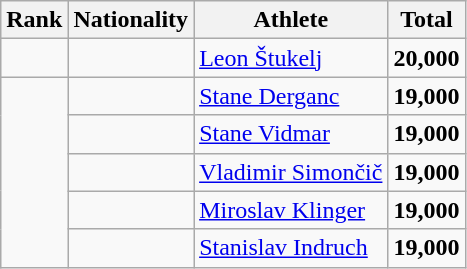<table class="wikitable">
<tr>
<th>Rank</th>
<th>Nationality</th>
<th>Athlete</th>
<th>Total</th>
</tr>
<tr>
<td></td>
<td></td>
<td><a href='#'>Leon Štukelj</a></td>
<td><strong>20,000</strong></td>
</tr>
<tr>
<td rowspan="5"></td>
<td></td>
<td><a href='#'>Stane Derganc</a></td>
<td><strong>19,000</strong></td>
</tr>
<tr>
<td></td>
<td><a href='#'>Stane Vidmar</a></td>
<td><strong>19,000</strong></td>
</tr>
<tr>
<td></td>
<td><a href='#'>Vladimir Simončič</a></td>
<td><strong>19,000</strong></td>
</tr>
<tr>
<td></td>
<td><a href='#'>Miroslav Klinger</a></td>
<td><strong>19,000</strong></td>
</tr>
<tr>
<td></td>
<td><a href='#'>Stanislav Indruch</a></td>
<td><strong>19,000</strong></td>
</tr>
</table>
